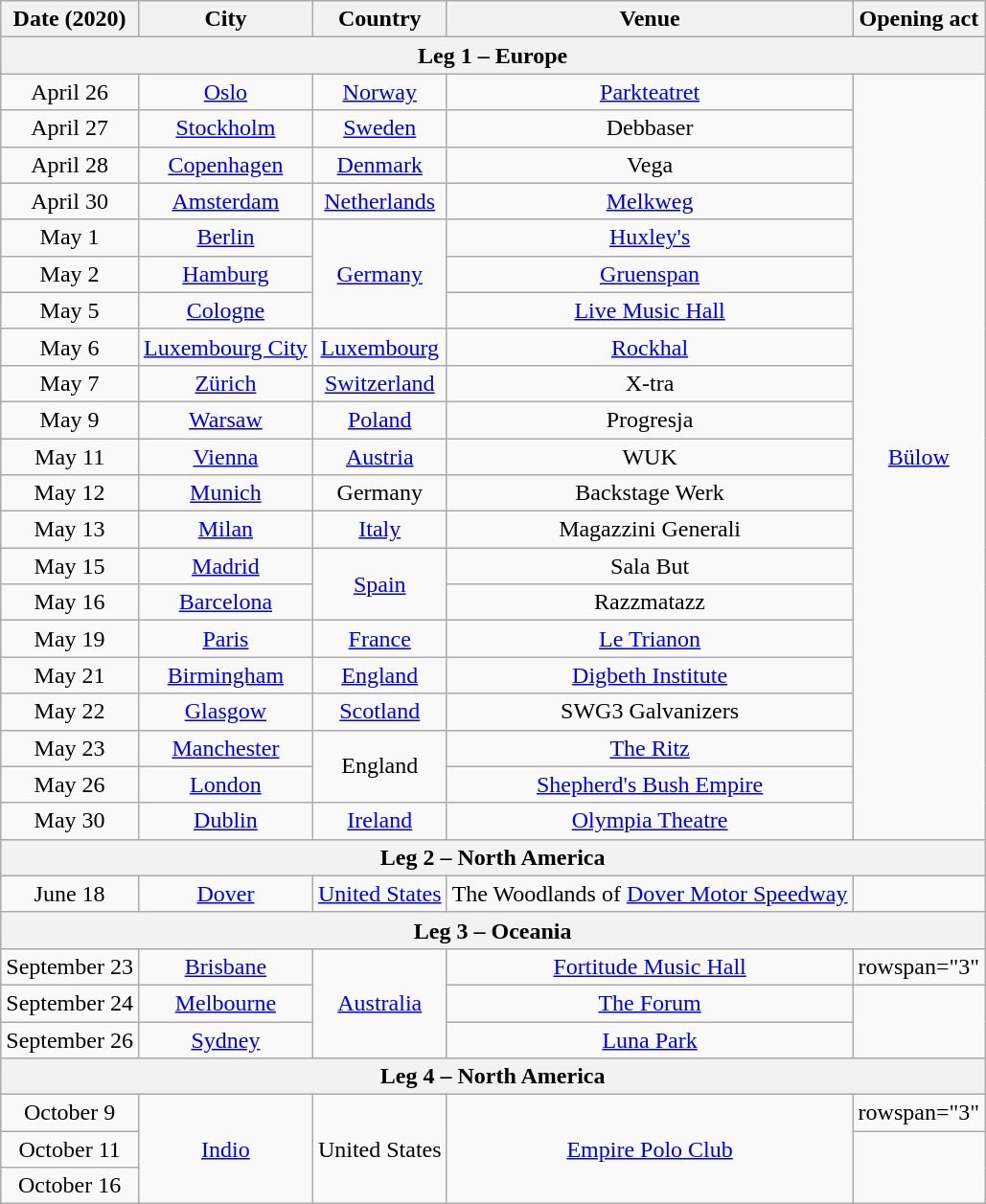<table class="wikitable plainrowheaders" style="text-align:center;">
<tr>
<th>Date (2020)</th>
<th>City</th>
<th>Country</th>
<th>Venue</th>
<th>Opening act</th>
</tr>
<tr>
<th colspan="5"><strong>Leg 1 – Europe</strong></th>
</tr>
<tr>
<td>April 26</td>
<td><a href='#'>Oslo</a></td>
<td><a href='#'>Norway</a></td>
<td><a href='#'>Parkteatret</a></td>
<td rowspan="21"><a href='#'>Bülow</a></td>
</tr>
<tr>
<td>April 27</td>
<td><a href='#'>Stockholm</a></td>
<td><a href='#'>Sweden</a></td>
<td>Debbaser</td>
</tr>
<tr>
<td>April 28</td>
<td><a href='#'>Copenhagen</a></td>
<td><a href='#'>Denmark</a></td>
<td>Vega</td>
</tr>
<tr>
<td>April 30</td>
<td><a href='#'>Amsterdam</a></td>
<td><a href='#'>Netherlands</a></td>
<td><a href='#'>Melkweg</a></td>
</tr>
<tr>
<td>May 1</td>
<td><a href='#'>Berlin</a></td>
<td rowspan="3"><a href='#'>Germany</a></td>
<td><a href='#'>Huxley's</a></td>
</tr>
<tr>
<td>May 2</td>
<td><a href='#'>Hamburg</a></td>
<td><a href='#'>Gruenspan</a></td>
</tr>
<tr>
<td>May 5</td>
<td><a href='#'>Cologne</a></td>
<td><a href='#'>Live Music Hall</a></td>
</tr>
<tr>
<td>May 6</td>
<td><a href='#'>Luxembourg City</a></td>
<td><a href='#'>Luxembourg</a></td>
<td><a href='#'>Rockhal</a></td>
</tr>
<tr>
<td>May 7</td>
<td><a href='#'>Zürich</a></td>
<td><a href='#'>Switzerland</a></td>
<td>X-tra</td>
</tr>
<tr>
<td>May 9</td>
<td><a href='#'>Warsaw</a></td>
<td><a href='#'>Poland</a></td>
<td>Progresja</td>
</tr>
<tr>
<td>May 11</td>
<td><a href='#'>Vienna</a></td>
<td><a href='#'>Austria</a></td>
<td>WUK</td>
</tr>
<tr>
<td>May 12</td>
<td><a href='#'>Munich</a></td>
<td>Germany</td>
<td>Backstage Werk</td>
</tr>
<tr>
<td>May 13</td>
<td><a href='#'>Milan</a></td>
<td><a href='#'>Italy</a></td>
<td>Magazzini Generali</td>
</tr>
<tr>
<td>May 15</td>
<td><a href='#'>Madrid</a></td>
<td rowspan="2"><a href='#'>Spain</a></td>
<td>Sala But</td>
</tr>
<tr>
<td>May 16</td>
<td><a href='#'>Barcelona</a></td>
<td>Razzmatazz</td>
</tr>
<tr>
<td>May 19</td>
<td><a href='#'>Paris</a></td>
<td><a href='#'>France</a></td>
<td><a href='#'>Le Trianon</a></td>
</tr>
<tr>
<td>May 21</td>
<td><a href='#'>Birmingham</a></td>
<td><a href='#'>England</a></td>
<td><a href='#'>Digbeth Institute</a></td>
</tr>
<tr>
<td>May 22</td>
<td><a href='#'>Glasgow</a></td>
<td><a href='#'>Scotland</a></td>
<td>SWG3 Galvanizers</td>
</tr>
<tr>
<td>May 23</td>
<td><a href='#'>Manchester</a></td>
<td rowspan="2">England</td>
<td><a href='#'>The Ritz</a></td>
</tr>
<tr>
<td>May 26</td>
<td><a href='#'>London</a></td>
<td><a href='#'>Shepherd's Bush Empire</a></td>
</tr>
<tr>
<td>May 30</td>
<td><a href='#'>Dublin</a></td>
<td><a href='#'>Ireland</a></td>
<td><a href='#'>Olympia Theatre</a></td>
</tr>
<tr>
<th colspan="5"><strong>Leg 2 – North America</strong></th>
</tr>
<tr>
<td>June 18</td>
<td><a href='#'>Dover</a></td>
<td><a href='#'>United States</a></td>
<td>The Woodlands of <a href='#'>Dover Motor Speedway</a></td>
<td></td>
</tr>
<tr>
<th colspan="5"><strong>Leg 3 – Oceania</strong></th>
</tr>
<tr>
<td>September 23</td>
<td><a href='#'>Brisbane</a></td>
<td rowspan="3"><a href='#'>Australia</a></td>
<td><a href='#'>Fortitude Music Hall</a></td>
<td>rowspan="3" </td>
</tr>
<tr>
<td>September 24</td>
<td><a href='#'>Melbourne</a></td>
<td><a href='#'>The Forum</a></td>
</tr>
<tr>
<td>September 26</td>
<td><a href='#'>Sydney</a></td>
<td><a href='#'>Luna Park</a></td>
</tr>
<tr>
<th colspan="5"><strong>Leg 4 – North America</strong></th>
</tr>
<tr>
<td>October 9</td>
<td rowspan="3"><a href='#'>Indio</a></td>
<td rowspan="3">United States</td>
<td rowspan="3"><a href='#'>Empire Polo Club</a></td>
<td>rowspan="3" </td>
</tr>
<tr>
<td>October 11</td>
</tr>
<tr>
<td>October 16</td>
</tr>
</table>
